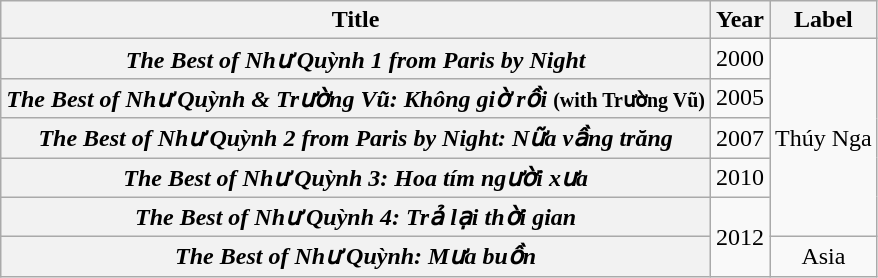<table class="wikitable plainrowheaders" style="text-align:center;">
<tr>
<th scope="col">Title</th>
<th scope="col">Year</th>
<th scope="col">Label</th>
</tr>
<tr>
<th scope="row"><em>The Best of Như Quỳnh 1 from Paris by Night</em></th>
<td>2000</td>
<td rowspan=5>Thúy Nga</td>
</tr>
<tr>
<th scope="row"><em>The Best of Như Quỳnh & Trường Vũ: Không giờ rồi</em> <small>(with Trường Vũ)</small></th>
<td>2005</td>
</tr>
<tr>
<th scope="row"><em>The Best of Như Quỳnh 2 from Paris by Night: Nữa vầng trăng</em></th>
<td>2007</td>
</tr>
<tr>
<th scope="row"><em>The Best of Như Quỳnh 3: Hoa tím người xưa</em></th>
<td>2010</td>
</tr>
<tr>
<th scope="row"><em>The Best of Như Quỳnh 4: Trả lại thời gian</em></th>
<td rowspan=2>2012</td>
</tr>
<tr>
<th scope="row"><em>The Best of Như Quỳnh: Mưa buồn</em></th>
<td>Asia</td>
</tr>
</table>
